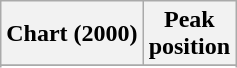<table class="wikitable sortable plainrowheaders" style="text-align:center">
<tr>
<th scope="col">Chart (2000)</th>
<th scope="col">Peak<br>position</th>
</tr>
<tr>
</tr>
<tr>
</tr>
</table>
